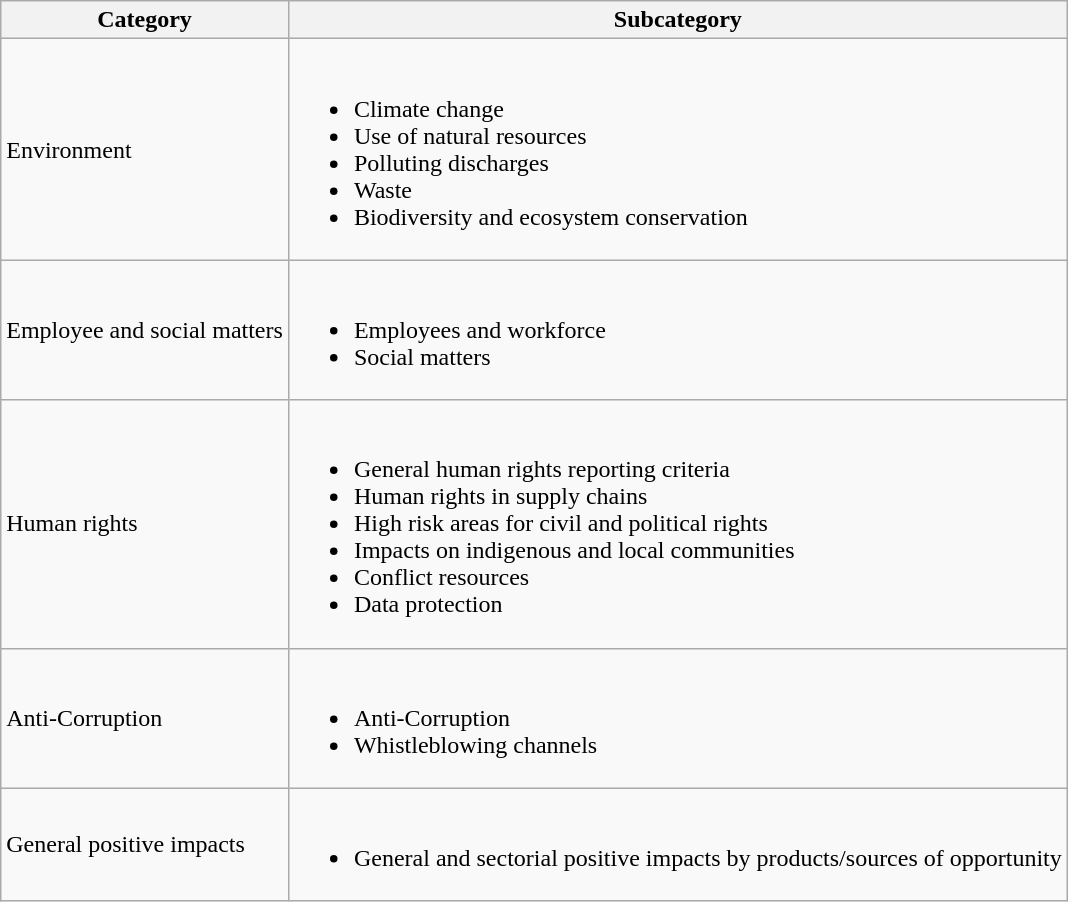<table class="wikitable">
<tr>
<th>Category</th>
<th>Subcategory</th>
</tr>
<tr>
<td>Environment</td>
<td><br><ul><li>Climate change</li><li>Use of natural resources</li><li>Polluting discharges</li><li>Waste</li><li>Biodiversity and ecosystem conservation</li></ul></td>
</tr>
<tr>
<td>Employee and social matters</td>
<td><br><ul><li>Employees and workforce</li><li>Social matters</li></ul></td>
</tr>
<tr>
<td>Human rights</td>
<td><br><ul><li>General human rights reporting criteria</li><li>Human rights in supply chains</li><li>High risk areas for civil and political rights</li><li>Impacts on indigenous and local communities</li><li>Conflict resources</li><li>Data protection</li></ul></td>
</tr>
<tr>
<td>Anti-Corruption</td>
<td><br><ul><li>Anti-Corruption</li><li>Whistleblowing channels</li></ul></td>
</tr>
<tr>
<td>General positive impacts</td>
<td><br><ul><li>General and sectorial positive impacts by products/sources of opportunity</li></ul></td>
</tr>
</table>
